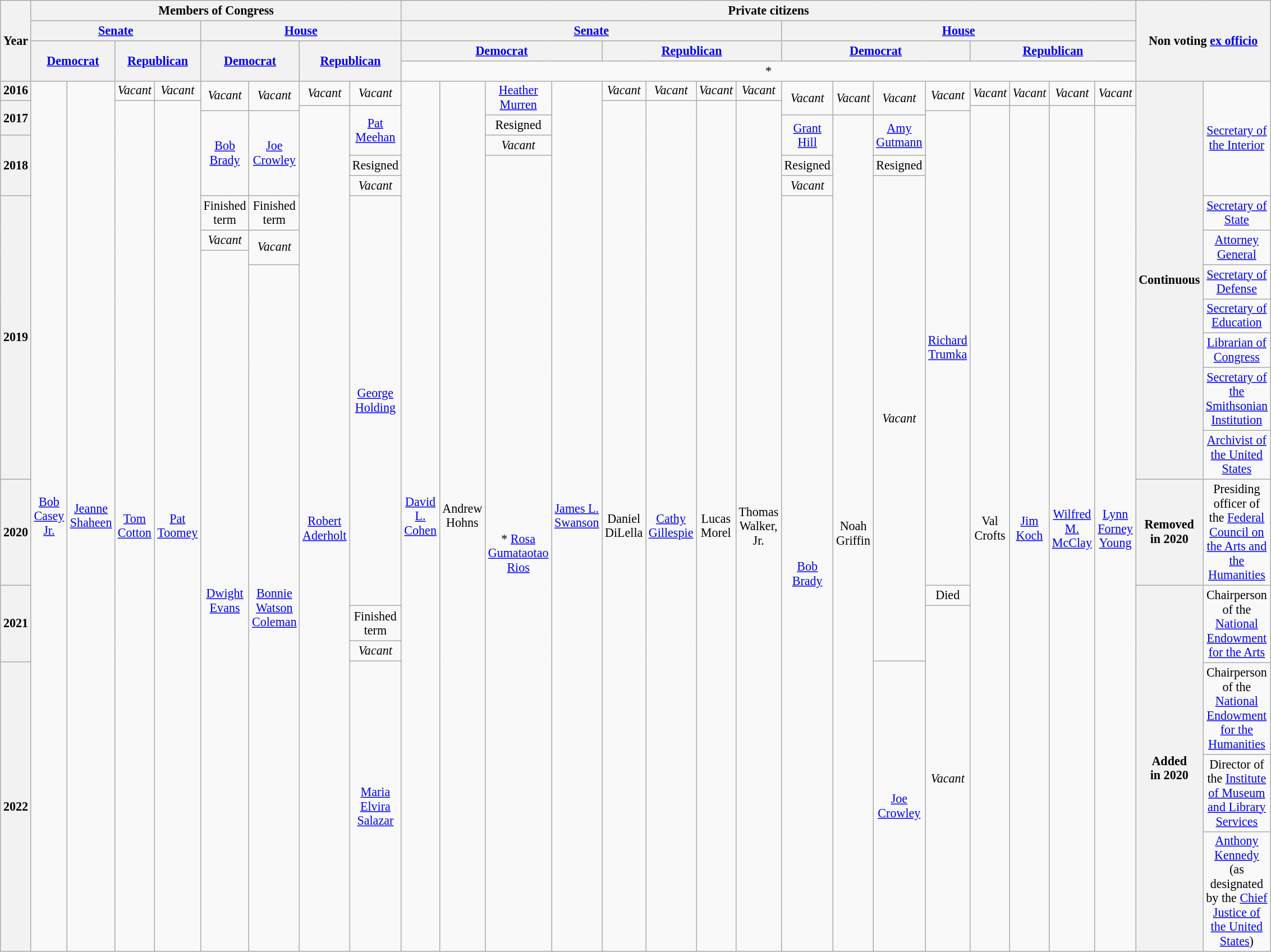<table class="wikitable" style="font-size:92%;text-align:center;">
<tr>
<th rowspan="4">Year</th>
<th colspan="8">Members of Congress</th>
<th colspan="16">Private citizens</th>
<th colspan="2" rowspan="4">Non voting <a href='#'>ex officio</a></th>
</tr>
<tr>
<th colspan="4"><a href='#'>Senate</a></th>
<th colspan="4"><a href='#'>House</a></th>
<th colspan="8"><a href='#'>Senate</a></th>
<th colspan="8"><a href='#'>House</a></th>
</tr>
<tr>
<th colspan="2" rowspan="2"><a href='#'>Democrat</a></th>
<th colspan="2" rowspan="2"><a href='#'>Republican</a></th>
<th colspan="2" rowspan="2"><a href='#'>Democrat</a></th>
<th colspan="2" rowspan="2"><a href='#'>Republican</a></th>
<th colspan="4"><a href='#'>Democrat</a></th>
<th colspan="4"><a href='#'>Republican</a></th>
<th colspan="4"><a href='#'>Democrat</a></th>
<th colspan="4"><a href='#'>Republican</a></th>
</tr>
<tr>
<td colspan="16">* </td>
</tr>
<tr>
<th>2016</th>
<td rowspan="29"><a href='#'>Bob Casey Jr.</a></td>
<td rowspan="29"><a href='#'>Jeanne Shaheen</a></td>
<td><em>Vacant</em></td>
<td><em>Vacant</em></td>
<td rowspan="3"><em>Vacant</em></td>
<td rowspan="3"><em>Vacant</em></td>
<td rowspan="2"><em>Vacant</em></td>
<td rowspan="2"><em>Vacant</em></td>
<td rowspan="29"><a href='#'>David L. Cohen</a></td>
<td rowspan="29">Andrew Hohns</td>
<td rowspan="4"><a href='#'>Heather Murren</a></td>
<td rowspan="29"><a href='#'>James L. Swanson</a></td>
<td><em>Vacant</em></td>
<td><em>Vacant</em></td>
<td><em>Vacant</em></td>
<td><em>Vacant</em></td>
<td rowspan="4"><em>Vacant</em></td>
<td rowspan="4"><em>Vacant</em></td>
<td rowspan="4"><em>Vacant</em></td>
<td rowspan="3"><em>Vacant</em></td>
<td rowspan="2"><em>Vacant</em></td>
<td rowspan="2"><em>Vacant</em></td>
<td rowspan="2"><em>Vacant</em></td>
<td rowspan="2"><em>Vacant</em></td>
<th rowspan="18">Continuous</th>
<td rowspan="9"><a href='#'>Secretary of the Interior</a></td>
</tr>
<tr>
<th rowspan="4">2017</th>
<td rowspan="28"><a href='#'>Tom Cotton</a></td>
<td rowspan="28"><a href='#'>Pat Toomey</a></td>
<td rowspan="28">Daniel DiLella</td>
<td rowspan="28"><a href='#'>Cathy Gillespie</a></td>
<td rowspan="28">Lucas Morel</td>
<td rowspan="28">Thomas Walker, Jr.</td>
</tr>
<tr>
<td rowspan="27"><a href='#'>Robert Aderholt</a></td>
<td rowspan="5"><a href='#'>Pat Meehan</a></td>
<td rowspan="27">Val Crofts</td>
<td rowspan="27"><a href='#'>Jim Koch</a></td>
<td rowspan="27"><a href='#'>Wilfred M. McClay</a></td>
<td rowspan="27"><a href='#'>Lynn Forney Young</a></td>
</tr>
<tr>
<td rowspan="7"><a href='#'>Bob Brady</a></td>
<td rowspan="7"><a href='#'>Joe Crowley</a></td>
<td rowspan="17"><a href='#'>Richard Trumka</a></td>
</tr>
<tr>
<td>Resigned</td>
<td rowspan="3"><a href='#'>Grant Hill</a></td>
<td rowspan="25">Noah Griffin</td>
<td rowspan="3"><a href='#'>Amy Gutmann</a></td>
</tr>
<tr>
<th rowspan="4">2018</th>
<td><em>Vacant</em></td>
</tr>
<tr>
<td rowspan="23">* <a href='#'>Rosa Gumataotao Rios</a></td>
</tr>
<tr>
<td>Resigned</td>
<td>Resigned</td>
<td>Resigned</td>
</tr>
<tr>
<td><em>Vacant</em></td>
<td rowspan="2"><em>Vacant</em></td>
<td rowspan="16"><em>Vacant</em></td>
</tr>
<tr>
<th rowspan="9">2019</th>
<td rowspan="12"><a href='#'>George Holding</a></td>
<td rowspan="2"><a href='#'>Secretary of State</a></td>
</tr>
<tr>
<td>Finished term</td>
<td>Finished term</td>
<td rowspan="19"><a href='#'>Bob Brady</a></td>
</tr>
<tr>
<td><em>Vacant</em></td>
<td rowspan="2"><em>Vacant</em></td>
<td rowspan="2"><a href='#'>Attorney General</a></td>
</tr>
<tr>
<td rowspan="17"><a href='#'>Dwight Evans</a></td>
</tr>
<tr>
<td rowspan="16"><a href='#'>Bonnie Watson Coleman</a></td>
<td><a href='#'>Secretary of Defense</a></td>
</tr>
<tr>
<td><a href='#'>Secretary of Education</a></td>
</tr>
<tr>
<td><a href='#'>Librarian of Congress</a></td>
</tr>
<tr>
<td><a href='#'>Secretary of the Smithsonian Institution</a></td>
</tr>
<tr>
<td><a href='#'>Archivist of the United States</a></td>
</tr>
<tr>
<th rowspan="2">2020</th>
<th>Removed<br>in 2020</th>
<td>Presiding officer of the <a href='#'>Federal Council on the Arts and the Humanities</a></td>
</tr>
<tr>
<th rowspan="10">Added<br>in 2020</th>
<td rowspan="7">Chairperson of the <a href='#'>National Endowment for the Arts</a></td>
</tr>
<tr>
<th rowspan="5">2021</th>
<td>Died</td>
</tr>
<tr>
<td>Finished term</td>
<td rowspan="8"><em>Vacant</em></td>
</tr>
<tr>
<td><em>Vacant</em></td>
</tr>
<tr>
<td rowspan="6"><a href='#'>Maria Elvira Salazar</a></td>
</tr>
<tr>
<td rowspan="5"><a href='#'>Joe Crowley</a></td>
</tr>
<tr>
<th rowspan="4">2022</th>
</tr>
<tr>
<td>Chairperson of the <a href='#'>National Endowment for the Humanities</a></td>
</tr>
<tr>
<td>Director of the <a href='#'>Institute of Museum and Library Services</a></td>
</tr>
<tr>
<td><a href='#'>Anthony Kennedy</a> (as designated by the <a href='#'>Chief Justice of the United States</a>)</td>
</tr>
</table>
